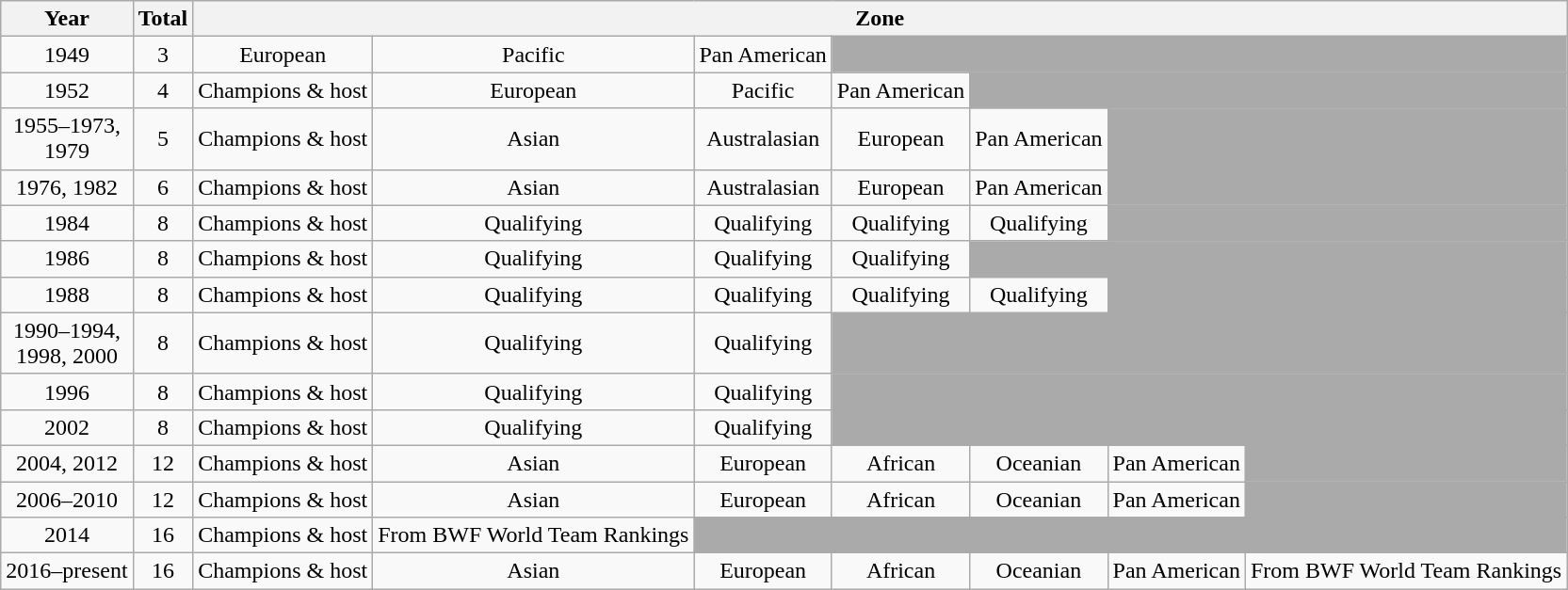<table class=wikitable style="text-align:center">
<tr>
<th>Year</th>
<th>Total</th>
<th colspan=7>Zone</th>
</tr>
<tr>
<td>1949</td>
<td>3</td>
<td>European <br></td>
<td>Pacific <br></td>
<td>Pan American <br></td>
<td colspan=4 bgcolor=#aaaaaa></td>
</tr>
<tr>
<td>1952</td>
<td>4</td>
<td>Champions & host <br></td>
<td>European <br></td>
<td>Pacific <br></td>
<td>Pan American <br></td>
<td colspan=3 bgcolor=#aaaaaa></td>
</tr>
<tr>
<td>1955–1973, <br>1979</td>
<td>5</td>
<td>Champions & host <br></td>
<td>Asian <br></td>
<td>Australasian <br></td>
<td>European <br></td>
<td>Pan American <br></td>
<td colspan=2 bgcolor=#aaaaaa></td>
</tr>
<tr>
<td>1976, 1982</td>
<td>6</td>
<td>Champions & host <br></td>
<td>Asian <br></td>
<td>Australasian <br></td>
<td>European <br></td>
<td>Pan American <br></td>
<td colspan=2 bgcolor=#aaaaaa></td>
</tr>
<tr>
<td>1984</td>
<td>8</td>
<td>Champions & host <br></td>
<td>Qualifying <br></td>
<td>Qualifying <br></td>
<td>Qualifying <br></td>
<td>Qualifying <br></td>
<td colspan=3 bgcolor=#aaaaaa></td>
</tr>
<tr>
<td>1986</td>
<td>8</td>
<td>Champions & host <br></td>
<td>Qualifying <br></td>
<td>Qualifying <br></td>
<td>Qualifying <br></td>
<td colspan=3 bgcolor=#aaaaaa></td>
</tr>
<tr>
<td>1988</td>
<td>8</td>
<td>Champions & host <br></td>
<td>Qualifying <br></td>
<td>Qualifying <br></td>
<td>Qualifying <br></td>
<td>Qualifying <br></td>
<td colspan=3 bgcolor=#aaaaaa></td>
</tr>
<tr>
<td>1990–1994,<br>1998, 2000</td>
<td>8</td>
<td>Champions & host <br></td>
<td>Qualifying <br></td>
<td>Qualifying <br></td>
<td colspan=4 bgcolor=#aaaaaa></td>
</tr>
<tr>
<td>1996</td>
<td>8</td>
<td>Champions & host <br></td>
<td>Qualifying <br></td>
<td>Qualifying <br></td>
<td colspan=4 bgcolor=#aaaaaa></td>
</tr>
<tr>
<td>2002</td>
<td>8</td>
<td>Champions & host <br></td>
<td>Qualifying <br></td>
<td>Qualifying <br></td>
<td colspan=4 bgcolor=#aaaaaa></td>
</tr>
<tr>
<td>2004, 2012</td>
<td>12</td>
<td>Champions & host <br></td>
<td>Asian <br></td>
<td>European <br></td>
<td>African <br></td>
<td>Oceanian <br></td>
<td>Pan American <br></td>
<td colspan=1 bgcolor=#aaaaaa></td>
</tr>
<tr>
<td>2006–2010</td>
<td>12</td>
<td>Champions & host <br></td>
<td>Asian <br></td>
<td>European <br></td>
<td>African <br></td>
<td>Oceanian <br></td>
<td>Pan American <br></td>
<td colspan=1 bgcolor=#aaaaaa></td>
</tr>
<tr>
<td>2014</td>
<td>16</td>
<td>Champions & host <br></td>
<td>From BWF World Team Rankings <br></td>
<td colspan=5 bgcolor=#aaaaaa></td>
</tr>
<tr>
<td>2016–present</td>
<td>16</td>
<td>Champions & host <br></td>
<td>Asian <br></td>
<td>European <br></td>
<td>African <br></td>
<td>Oceanian <br></td>
<td>Pan American <br></td>
<td>From BWF World Team Rankings <br></td>
</tr>
</table>
